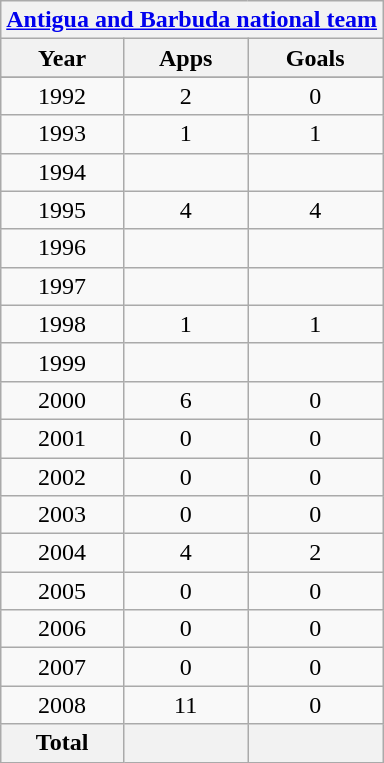<table class="wikitable" style="text-align:center">
<tr>
<th colspan=3><a href='#'>Antigua and Barbuda national team</a></th>
</tr>
<tr>
<th>Year</th>
<th>Apps</th>
<th>Goals</th>
</tr>
<tr>
</tr>
<tr>
<td>1992</td>
<td>2</td>
<td>0</td>
</tr>
<tr>
<td>1993</td>
<td>1</td>
<td>1</td>
</tr>
<tr>
<td>1994</td>
<td></td>
<td></td>
</tr>
<tr>
<td>1995</td>
<td>4</td>
<td>4</td>
</tr>
<tr>
<td>1996</td>
<td></td>
<td></td>
</tr>
<tr>
<td>1997</td>
<td></td>
<td></td>
</tr>
<tr>
<td>1998</td>
<td>1</td>
<td>1</td>
</tr>
<tr>
<td>1999</td>
<td></td>
<td></td>
</tr>
<tr>
<td>2000</td>
<td>6</td>
<td>0</td>
</tr>
<tr>
<td>2001</td>
<td>0</td>
<td>0</td>
</tr>
<tr>
<td>2002</td>
<td>0</td>
<td>0</td>
</tr>
<tr>
<td>2003</td>
<td>0</td>
<td>0</td>
</tr>
<tr>
<td>2004</td>
<td>4</td>
<td>2</td>
</tr>
<tr>
<td>2005</td>
<td>0</td>
<td>0</td>
</tr>
<tr>
<td>2006</td>
<td>0</td>
<td>0</td>
</tr>
<tr>
<td>2007</td>
<td>0</td>
<td>0</td>
</tr>
<tr>
<td>2008</td>
<td>11</td>
<td>0</td>
</tr>
<tr>
<th>Total</th>
<th></th>
<th></th>
</tr>
</table>
